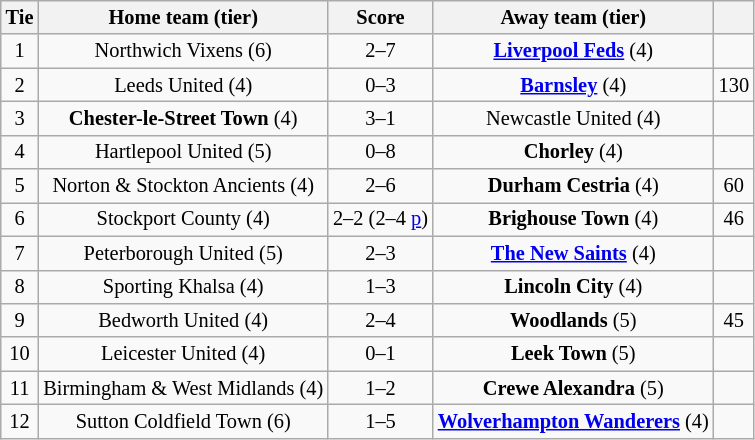<table class="wikitable" style="text-align:center; font-size:85%">
<tr>
<th>Tie</th>
<th>Home team (tier)</th>
<th>Score</th>
<th>Away team (tier)</th>
<th></th>
</tr>
<tr>
<td>1</td>
<td>Northwich Vixens (6)</td>
<td>2–7</td>
<td><strong><a href='#'>Liverpool Feds</a></strong> (4)</td>
<td></td>
</tr>
<tr>
<td>2</td>
<td>Leeds United (4)</td>
<td>0–3</td>
<td><strong><a href='#'>Barnsley</a></strong> (4)</td>
<td>130</td>
</tr>
<tr>
<td>3</td>
<td><strong>Chester-le-Street Town</strong> (4)</td>
<td>3–1</td>
<td>Newcastle United (4)</td>
<td></td>
</tr>
<tr>
<td>4</td>
<td>Hartlepool United (5)</td>
<td>0–8</td>
<td><strong>Chorley</strong> (4)</td>
<td></td>
</tr>
<tr>
<td>5</td>
<td>Norton & Stockton Ancients (4)</td>
<td>2–6</td>
<td><strong>Durham Cestria</strong> (4)</td>
<td>60</td>
</tr>
<tr>
<td>6</td>
<td>Stockport County (4)</td>
<td>2–2 (2–4 <a href='#'>p</a>)</td>
<td><strong>Brighouse Town</strong> (4)</td>
<td>46</td>
</tr>
<tr>
<td>7</td>
<td>Peterborough United (5)</td>
<td>2–3</td>
<td><strong><a href='#'>The New Saints</a></strong> (4)</td>
<td></td>
</tr>
<tr>
<td>8</td>
<td>Sporting Khalsa (4)</td>
<td>1–3</td>
<td><strong>Lincoln City</strong> (4)</td>
<td></td>
</tr>
<tr>
<td>9</td>
<td>Bedworth United (4)</td>
<td>2–4</td>
<td><strong>Woodlands</strong> (5)</td>
<td>45</td>
</tr>
<tr>
<td>10</td>
<td>Leicester United (4)</td>
<td>0–1</td>
<td><strong>Leek Town</strong> (5)</td>
<td></td>
</tr>
<tr>
<td>11</td>
<td>Birmingham & West Midlands (4)</td>
<td>1–2</td>
<td><strong>Crewe Alexandra</strong> (5)</td>
<td></td>
</tr>
<tr>
<td>12</td>
<td>Sutton Coldfield Town (6)</td>
<td>1–5</td>
<td><strong><a href='#'>Wolverhampton Wanderers</a></strong> (4)</td>
<td></td>
</tr>
</table>
